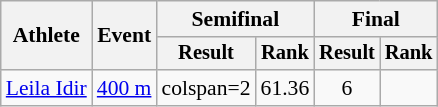<table class="wikitable" style="font-size:90%">
<tr>
<th rowspan="2">Athlete</th>
<th rowspan="2">Event</th>
<th colspan="2">Semifinal</th>
<th colspan="2">Final</th>
</tr>
<tr style="font-size:95%">
<th>Result</th>
<th>Rank</th>
<th>Result</th>
<th>Rank</th>
</tr>
<tr align=center>
<td align=left><a href='#'>Leila Idir</a></td>
<td align=left><a href='#'>400 m</a></td>
<td>colspan=2 </td>
<td>61.36</td>
<td>6</td>
</tr>
</table>
